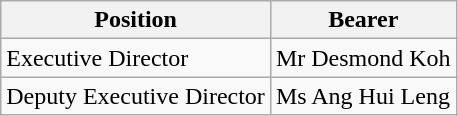<table class="wikitable sortable">
<tr>
<th>Position</th>
<th>Bearer</th>
</tr>
<tr>
<td>Executive Director</td>
<td>Mr Desmond Koh</td>
</tr>
<tr>
<td>Deputy Executive Director</td>
<td>Ms Ang Hui Leng</td>
</tr>
</table>
